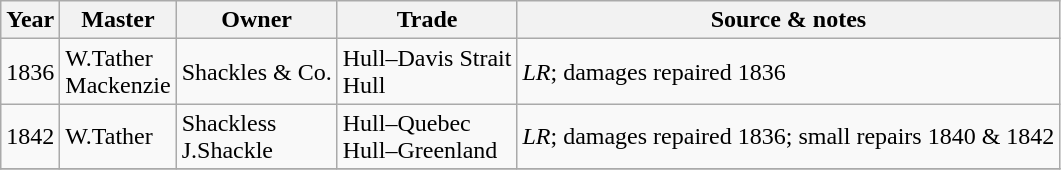<table class="sortable wikitable">
<tr>
<th>Year</th>
<th>Master</th>
<th>Owner</th>
<th>Trade</th>
<th>Source & notes</th>
</tr>
<tr>
<td>1836</td>
<td>W.Tather<br>Mackenzie</td>
<td>Shackles & Co.</td>
<td>Hull–Davis Strait<br>Hull</td>
<td><em>LR</em>; damages repaired 1836</td>
</tr>
<tr>
<td>1842</td>
<td>W.Tather</td>
<td>Shackless<br>J.Shackle</td>
<td>Hull–Quebec<br>Hull–Greenland</td>
<td><em>LR</em>; damages repaired 1836; small repairs 1840 & 1842</td>
</tr>
<tr>
</tr>
</table>
